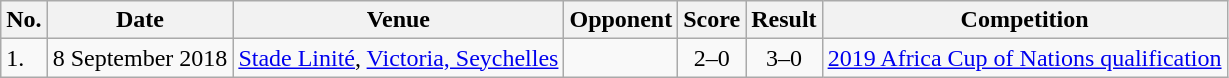<table class="wikitable">
<tr>
<th>No.</th>
<th>Date</th>
<th>Venue</th>
<th>Opponent</th>
<th>Score</th>
<th>Result</th>
<th>Competition</th>
</tr>
<tr>
<td>1.</td>
<td>8 September 2018</td>
<td><a href='#'>Stade Linité</a>, <a href='#'>Victoria, Seychelles</a></td>
<td></td>
<td align=center>2–0</td>
<td align=center>3–0</td>
<td><a href='#'>2019 Africa Cup of Nations qualification</a></td>
</tr>
</table>
